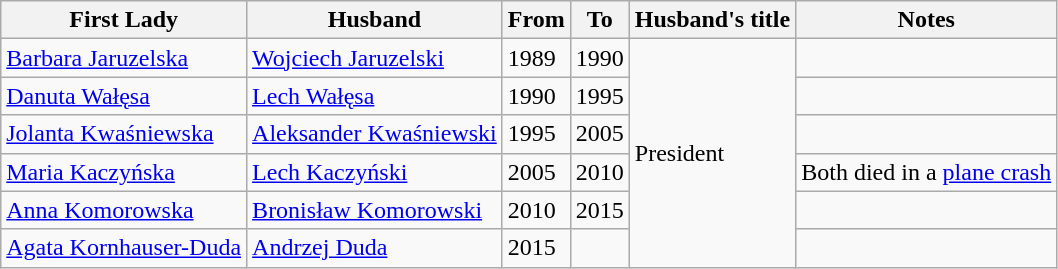<table class="wikitable">
<tr>
<th>First Lady</th>
<th>Husband</th>
<th>From</th>
<th>To</th>
<th>Husband's title</th>
<th>Notes</th>
</tr>
<tr>
<td><a href='#'>Barbara Jaruzelska</a></td>
<td><a href='#'>Wojciech Jaruzelski</a></td>
<td>1989</td>
<td>1990</td>
<td rowspan="6">President</td>
<td></td>
</tr>
<tr>
<td><a href='#'>Danuta Wałęsa</a></td>
<td><a href='#'>Lech Wałęsa</a></td>
<td>1990</td>
<td>1995</td>
<td></td>
</tr>
<tr>
<td><a href='#'>Jolanta Kwaśniewska</a></td>
<td><a href='#'>Aleksander Kwaśniewski</a></td>
<td>1995</td>
<td>2005</td>
<td></td>
</tr>
<tr>
<td><a href='#'>Maria Kaczyńska</a></td>
<td><a href='#'>Lech Kaczyński</a></td>
<td>2005</td>
<td>2010</td>
<td>Both died in a <a href='#'>plane crash</a></td>
</tr>
<tr>
<td><a href='#'>Anna Komorowska</a></td>
<td><a href='#'>Bronisław Komorowski</a></td>
<td>2010</td>
<td>2015</td>
<td></td>
</tr>
<tr>
<td><a href='#'>Agata Kornhauser-Duda</a></td>
<td><a href='#'>Andrzej Duda</a></td>
<td>2015</td>
<td></td>
<td></td>
</tr>
</table>
